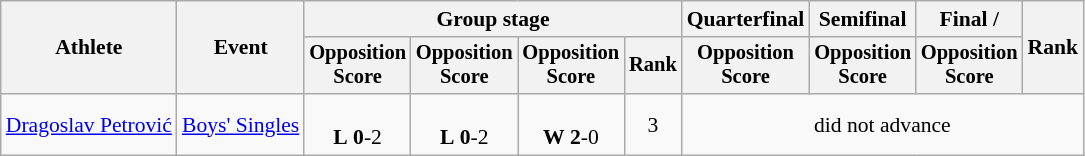<table class="wikitable" style="font-size:90%">
<tr>
<th rowspan=2>Athlete</th>
<th rowspan=2>Event</th>
<th colspan=4>Group stage</th>
<th>Quarterfinal</th>
<th>Semifinal</th>
<th>Final / </th>
<th rowspan=2>Rank</th>
</tr>
<tr style="font-size:95%">
<th>Opposition<br>Score</th>
<th>Opposition<br>Score</th>
<th>Opposition<br>Score</th>
<th>Rank</th>
<th>Opposition<br>Score</th>
<th>Opposition<br>Score</th>
<th>Opposition<br>Score</th>
</tr>
<tr align=center>
<td align=left><a href='#'>Dragoslav Petrović</a></td>
<td align=left><a href='#'>Boys' Singles</a></td>
<td> <br> <strong>L</strong> <strong>0</strong>-2</td>
<td> <br> <strong>L</strong> <strong>0</strong>-2</td>
<td> <br> <strong>W</strong> <strong>2</strong>-0</td>
<td>3</td>
<td colspan=4>did not advance</td>
</tr>
</table>
